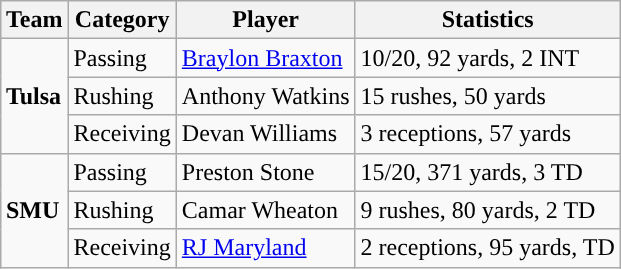<table class="wikitable" style="float: right;">
<tr>
<th>Team</th>
<th>Category</th>
<th>Player</th>
<th>Statistics</th>
</tr>
<tr>
<td rowspan=3><strong>Tulsa</strong></td>
<td>Passing</td>
<td><a href='#'>Braylon Braxton</a></td>
<td>10/20, 92 yards, 2 INT</td>
</tr>
<tr>
<td>Rushing</td>
<td>Anthony Watkins</td>
<td>15 rushes, 50 yards</td>
</tr>
<tr>
<td>Receiving</td>
<td>Devan Williams</td>
<td>3 receptions, 57 yards</td>
</tr>
<tr>
<td rowspan=3><strong>SMU</strong></td>
<td>Passing</td>
<td>Preston Stone</td>
<td>15/20, 371 yards, 3 TD</td>
</tr>
<tr>
<td>Rushing</td>
<td>Camar Wheaton</td>
<td>9 rushes, 80 yards, 2 TD</td>
</tr>
<tr>
<td>Receiving</td>
<td><a href='#'>RJ Maryland</a></td>
<td>2 receptions, 95 yards, TD</td>
</tr>
</table>
